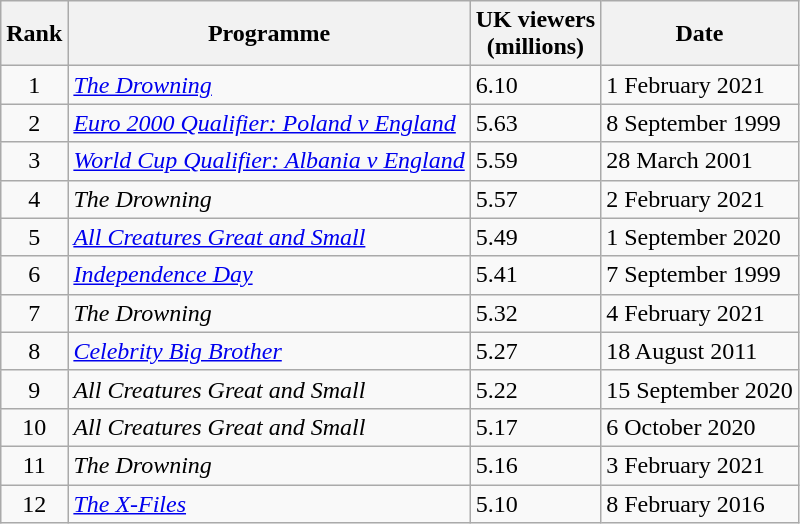<table class="wikitable sortable">
<tr>
<th>Rank</th>
<th>Programme</th>
<th>UK viewers<br>(millions)</th>
<th>Date</th>
</tr>
<tr>
<td style="text-align:center;">1</td>
<td><em><a href='#'>The Drowning</a></em></td>
<td>6.10</td>
<td>1 February 2021</td>
</tr>
<tr>
<td style="text-align:center;">2</td>
<td><em><a href='#'>Euro 2000 Qualifier: Poland v England</a></em></td>
<td>5.63</td>
<td>8 September 1999</td>
</tr>
<tr>
<td style="text-align:center;">3</td>
<td><em><a href='#'>World Cup Qualifier: Albania v England</a></em></td>
<td>5.59</td>
<td>28 March 2001</td>
</tr>
<tr>
<td style="text-align:center;">4</td>
<td><em>The Drowning</em></td>
<td>5.57</td>
<td>2 February 2021</td>
</tr>
<tr>
<td style="text-align:center;">5</td>
<td><em><a href='#'>All Creatures Great and Small</a></em></td>
<td>5.49</td>
<td>1 September 2020</td>
</tr>
<tr>
<td style="text-align:center;">6</td>
<td><em><a href='#'>Independence Day</a></em></td>
<td>5.41</td>
<td>7 September 1999</td>
</tr>
<tr>
<td style="text-align:center;">7</td>
<td><em>The Drowning</em></td>
<td>5.32</td>
<td>4 February 2021</td>
</tr>
<tr>
<td style="text-align:center;">8</td>
<td><em><a href='#'>Celebrity Big Brother</a></em></td>
<td>5.27</td>
<td>18 August 2011</td>
</tr>
<tr>
<td style="text-align:center;">9</td>
<td><em>All Creatures Great and Small</em></td>
<td>5.22</td>
<td>15 September 2020</td>
</tr>
<tr>
<td style="text-align:center;">10</td>
<td><em>All Creatures Great and Small</em></td>
<td>5.17</td>
<td>6 October 2020</td>
</tr>
<tr>
<td style="text-align:center;">11</td>
<td><em>The Drowning</em></td>
<td>5.16</td>
<td>3 February 2021</td>
</tr>
<tr>
<td style="text-align:center;">12</td>
<td><em><a href='#'>The X-Files</a></em></td>
<td>5.10</td>
<td>8 February 2016</td>
</tr>
</table>
